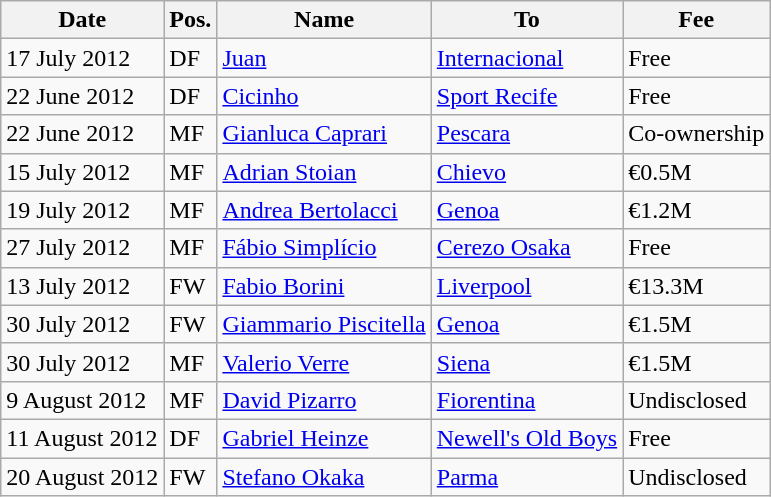<table class="wikitable">
<tr>
<th>Date</th>
<th>Pos.</th>
<th>Name</th>
<th>To</th>
<th>Fee</th>
</tr>
<tr>
<td>17 July 2012</td>
<td>DF</td>
<td> <a href='#'>Juan</a></td>
<td> <a href='#'>Internacional</a></td>
<td>Free</td>
</tr>
<tr>
<td>22 June 2012</td>
<td>DF</td>
<td> <a href='#'>Cicinho</a></td>
<td> <a href='#'>Sport Recife</a></td>
<td>Free</td>
</tr>
<tr>
<td>22 June 2012</td>
<td>MF</td>
<td> <a href='#'>Gianluca Caprari</a></td>
<td> <a href='#'>Pescara</a></td>
<td>Co-ownership</td>
</tr>
<tr>
<td>15 July 2012</td>
<td>MF</td>
<td> <a href='#'>Adrian Stoian</a></td>
<td> <a href='#'>Chievo</a></td>
<td>€0.5M</td>
</tr>
<tr>
<td>19 July 2012</td>
<td>MF</td>
<td> <a href='#'>Andrea Bertolacci</a></td>
<td> <a href='#'>Genoa</a></td>
<td>€1.2M</td>
</tr>
<tr>
<td>27 July 2012</td>
<td>MF</td>
<td> <a href='#'>Fábio Simplício</a></td>
<td> <a href='#'>Cerezo Osaka</a></td>
<td>Free</td>
</tr>
<tr>
<td>13 July 2012</td>
<td>FW</td>
<td> <a href='#'>Fabio Borini</a></td>
<td> <a href='#'>Liverpool</a></td>
<td>€13.3M</td>
</tr>
<tr>
<td>30 July 2012</td>
<td>FW</td>
<td> <a href='#'>Giammario Piscitella</a></td>
<td> <a href='#'>Genoa</a></td>
<td>€1.5M</td>
</tr>
<tr>
<td>30 July 2012</td>
<td>MF</td>
<td> <a href='#'>Valerio Verre</a></td>
<td> <a href='#'>Siena</a></td>
<td>€1.5M</td>
</tr>
<tr>
<td>9 August 2012</td>
<td>MF</td>
<td> <a href='#'>David Pizarro</a></td>
<td> <a href='#'>Fiorentina</a></td>
<td>Undisclosed</td>
</tr>
<tr>
<td>11 August 2012</td>
<td>DF</td>
<td> <a href='#'>Gabriel Heinze</a></td>
<td> <a href='#'>Newell's Old Boys</a></td>
<td>Free</td>
</tr>
<tr>
<td>20 August 2012</td>
<td>FW</td>
<td> <a href='#'>Stefano Okaka</a></td>
<td> <a href='#'>Parma</a></td>
<td>Undisclosed</td>
</tr>
</table>
